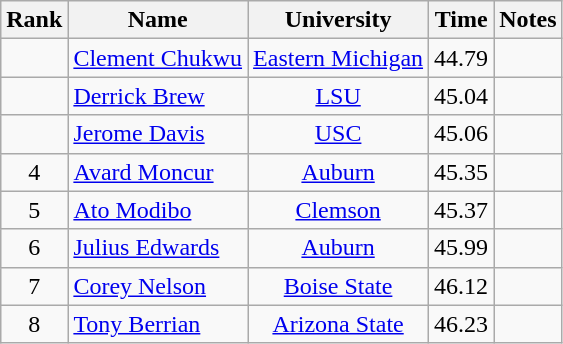<table class="wikitable sortable" style="text-align:center">
<tr>
<th>Rank</th>
<th>Name</th>
<th>University</th>
<th>Time</th>
<th>Notes</th>
</tr>
<tr>
<td></td>
<td align=left><a href='#'>Clement Chukwu</a> </td>
<td><a href='#'>Eastern Michigan</a></td>
<td>44.79</td>
<td></td>
</tr>
<tr>
<td></td>
<td align=left><a href='#'>Derrick Brew</a></td>
<td><a href='#'>LSU</a></td>
<td>45.04</td>
<td></td>
</tr>
<tr>
<td></td>
<td align=left><a href='#'>Jerome Davis</a></td>
<td><a href='#'>USC</a></td>
<td>45.06</td>
<td></td>
</tr>
<tr>
<td>4</td>
<td align=left><a href='#'>Avard Moncur</a> </td>
<td><a href='#'>Auburn</a></td>
<td>45.35</td>
<td></td>
</tr>
<tr>
<td>5</td>
<td align=left><a href='#'>Ato Modibo</a> </td>
<td><a href='#'>Clemson</a></td>
<td>45.37</td>
<td></td>
</tr>
<tr>
<td>6</td>
<td align=left><a href='#'>Julius Edwards</a></td>
<td><a href='#'>Auburn</a></td>
<td>45.99</td>
<td></td>
</tr>
<tr>
<td>7</td>
<td align=left><a href='#'>Corey Nelson</a></td>
<td><a href='#'>Boise State</a></td>
<td>46.12</td>
<td></td>
</tr>
<tr>
<td>8</td>
<td align=left><a href='#'>Tony Berrian</a></td>
<td><a href='#'>Arizona State</a></td>
<td>46.23</td>
<td></td>
</tr>
</table>
